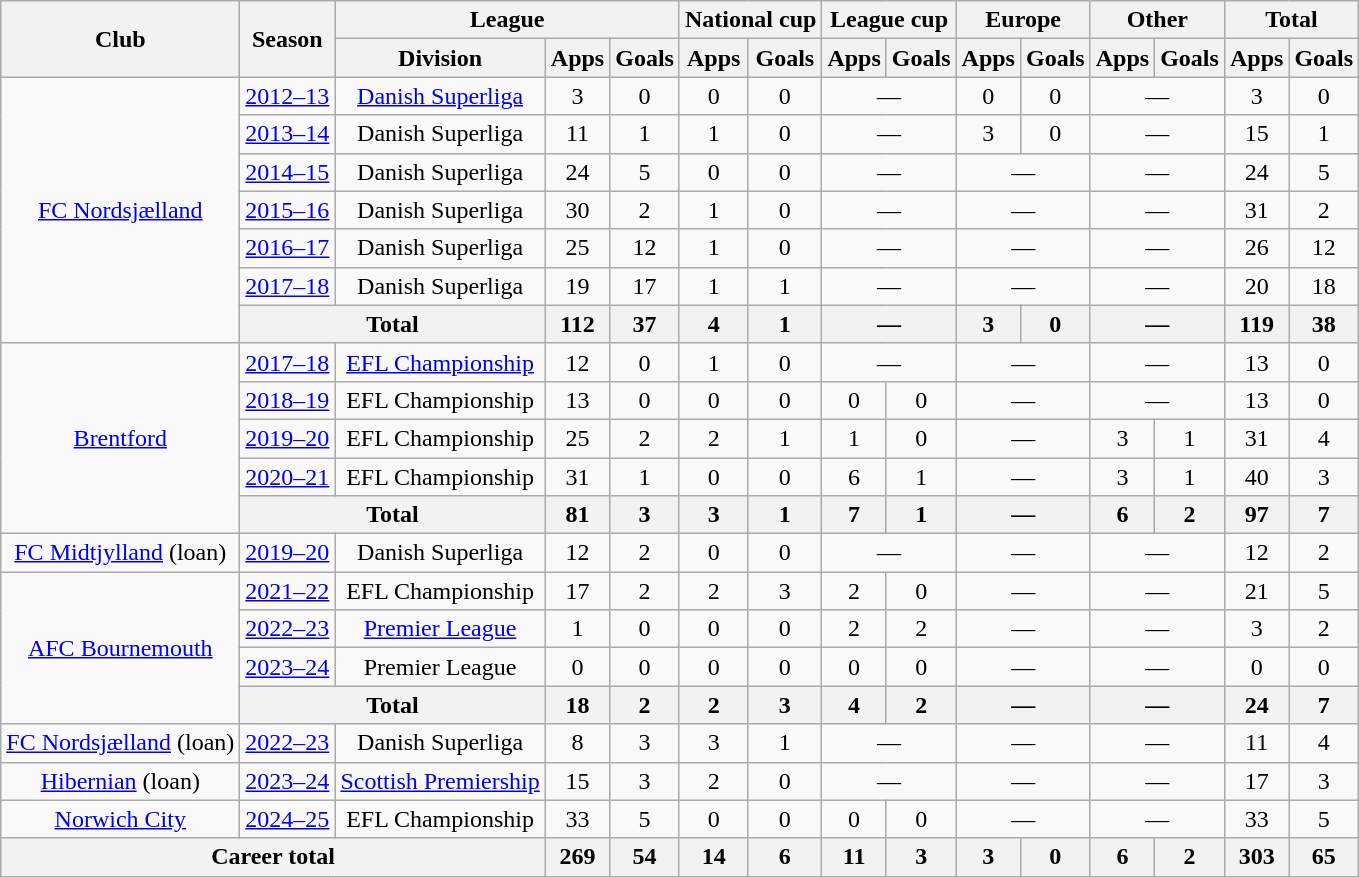<table class="wikitable" style="text-align:center">
<tr>
<th rowspan="2">Club</th>
<th rowspan="2">Season</th>
<th colspan="3">League</th>
<th colspan="2">National cup</th>
<th colspan="2">League cup</th>
<th colspan="2">Europe</th>
<th colspan="2">Other</th>
<th colspan="2">Total</th>
</tr>
<tr>
<th>Division</th>
<th>Apps</th>
<th>Goals</th>
<th>Apps</th>
<th>Goals</th>
<th>Apps</th>
<th>Goals</th>
<th>Apps</th>
<th>Goals</th>
<th>Apps</th>
<th>Goals</th>
<th>Apps</th>
<th>Goals</th>
</tr>
<tr>
<td rowspan="7"><a href='#'>FC Nordsjælland</a></td>
<td><a href='#'>2012–13</a></td>
<td><a href='#'>Danish Superliga</a></td>
<td>3</td>
<td>0</td>
<td>0</td>
<td>0</td>
<td colspan="2">—</td>
<td>0</td>
<td>0</td>
<td colspan="2">—</td>
<td>3</td>
<td>0</td>
</tr>
<tr>
<td><a href='#'>2013–14</a></td>
<td>Danish Superliga</td>
<td>11</td>
<td>1</td>
<td>1</td>
<td>0</td>
<td colspan="2">—</td>
<td>3</td>
<td>0</td>
<td colspan="2">—</td>
<td>15</td>
<td>1</td>
</tr>
<tr>
<td><a href='#'>2014–15</a></td>
<td>Danish Superliga</td>
<td>24</td>
<td>5</td>
<td>0</td>
<td>0</td>
<td colspan="2">—</td>
<td colspan="2">—</td>
<td colspan="2">—</td>
<td>24</td>
<td>5</td>
</tr>
<tr>
<td><a href='#'>2015–16</a></td>
<td>Danish Superliga</td>
<td>30</td>
<td>2</td>
<td>1</td>
<td>0</td>
<td colspan="2">—</td>
<td colspan="2">—</td>
<td colspan="2">—</td>
<td>31</td>
<td>2</td>
</tr>
<tr>
<td><a href='#'>2016–17</a></td>
<td>Danish Superliga</td>
<td>25</td>
<td>12</td>
<td>1</td>
<td>0</td>
<td colspan="2">—</td>
<td colspan="2">—</td>
<td colspan="2">—</td>
<td>26</td>
<td>12</td>
</tr>
<tr>
<td><a href='#'>2017–18</a></td>
<td>Danish Superliga</td>
<td>19</td>
<td>17</td>
<td>1</td>
<td>1</td>
<td colspan="2">—</td>
<td colspan="2">—</td>
<td colspan="2">—</td>
<td>20</td>
<td>18</td>
</tr>
<tr>
<th colspan="2">Total</th>
<th>112</th>
<th>37</th>
<th>4</th>
<th>1</th>
<th colspan="2">—</th>
<th>3</th>
<th>0</th>
<th colspan="2">—</th>
<th>119</th>
<th>38</th>
</tr>
<tr>
<td rowspan="5"><a href='#'>Brentford</a></td>
<td><a href='#'>2017–18</a></td>
<td><a href='#'>EFL Championship</a></td>
<td>12</td>
<td>0</td>
<td>1</td>
<td>0</td>
<td colspan="2">—</td>
<td colspan="2">—</td>
<td colspan="2">—</td>
<td>13</td>
<td>0</td>
</tr>
<tr>
<td><a href='#'>2018–19</a></td>
<td>EFL Championship</td>
<td>13</td>
<td>0</td>
<td>0</td>
<td>0</td>
<td>0</td>
<td>0</td>
<td colspan="2">—</td>
<td colspan="2">—</td>
<td>13</td>
<td>0</td>
</tr>
<tr>
<td><a href='#'>2019–20</a></td>
<td>EFL Championship</td>
<td>25</td>
<td>2</td>
<td>2</td>
<td>1</td>
<td>1</td>
<td>0</td>
<td colspan="2">—</td>
<td>3</td>
<td>1</td>
<td>31</td>
<td>4</td>
</tr>
<tr>
<td><a href='#'>2020–21</a></td>
<td>EFL Championship</td>
<td>31</td>
<td>1</td>
<td>0</td>
<td>0</td>
<td>6</td>
<td>1</td>
<td colspan="2">—</td>
<td>3</td>
<td>1</td>
<td>40</td>
<td>3</td>
</tr>
<tr>
<th colspan="2">Total</th>
<th>81</th>
<th>3</th>
<th>3</th>
<th>1</th>
<th>7</th>
<th>1</th>
<th colspan="2">—</th>
<th>6</th>
<th>2</th>
<th>97</th>
<th>7</th>
</tr>
<tr>
<td><a href='#'>FC Midtjylland</a> (loan)</td>
<td><a href='#'>2019–20</a></td>
<td>Danish Superliga</td>
<td>12</td>
<td>2</td>
<td>0</td>
<td>0</td>
<td colspan="2">—</td>
<td colspan="2">—</td>
<td colspan="2">—</td>
<td>12</td>
<td>2</td>
</tr>
<tr>
<td rowspan="4"><a href='#'>AFC Bournemouth</a></td>
<td><a href='#'>2021–22</a></td>
<td>EFL Championship</td>
<td>17</td>
<td>2</td>
<td>2</td>
<td>3</td>
<td>2</td>
<td>0</td>
<td colspan="2">—</td>
<td colspan="2">—</td>
<td>21</td>
<td>5</td>
</tr>
<tr>
<td><a href='#'>2022–23</a></td>
<td><a href='#'>Premier League</a></td>
<td>1</td>
<td>0</td>
<td>0</td>
<td>0</td>
<td>2</td>
<td>2</td>
<td colspan="2">—</td>
<td colspan="2">—</td>
<td>3</td>
<td>2</td>
</tr>
<tr>
<td><a href='#'>2023–24</a></td>
<td>Premier League</td>
<td>0</td>
<td>0</td>
<td>0</td>
<td>0</td>
<td>0</td>
<td>0</td>
<td colspan="2">—</td>
<td colspan="2">—</td>
<td>0</td>
<td>0</td>
</tr>
<tr>
<th colspan="2">Total</th>
<th>18</th>
<th>2</th>
<th>2</th>
<th>3</th>
<th>4</th>
<th>2</th>
<th colspan="2">—</th>
<th colspan="2">—</th>
<th>24</th>
<th>7</th>
</tr>
<tr>
<td><a href='#'>FC Nordsjælland</a> (loan)</td>
<td><a href='#'>2022–23</a></td>
<td>Danish Superliga</td>
<td>8</td>
<td>3</td>
<td>3</td>
<td>1</td>
<td colspan="2">—</td>
<td colspan="2">—</td>
<td colspan="2">—</td>
<td>11</td>
<td>4</td>
</tr>
<tr>
<td><a href='#'>Hibernian</a> (loan)</td>
<td><a href='#'>2023–24</a></td>
<td><a href='#'>Scottish Premiership</a></td>
<td>15</td>
<td>3</td>
<td>2</td>
<td>0</td>
<td colspan="2">—</td>
<td colspan="2">—</td>
<td colspan="2">—</td>
<td>17</td>
<td>3</td>
</tr>
<tr>
<td><a href='#'>Norwich City</a></td>
<td><a href='#'>2024–25</a></td>
<td>EFL Championship</td>
<td>33</td>
<td>5</td>
<td>0</td>
<td>0</td>
<td>0</td>
<td>0</td>
<td colspan="2">—</td>
<td colspan="2">—</td>
<td>33</td>
<td>5</td>
</tr>
<tr>
<th colspan="3">Career total</th>
<th>269</th>
<th>54</th>
<th>14</th>
<th>6</th>
<th>11</th>
<th>3</th>
<th>3</th>
<th>0</th>
<th>6</th>
<th>2</th>
<th>303</th>
<th>65</th>
</tr>
</table>
